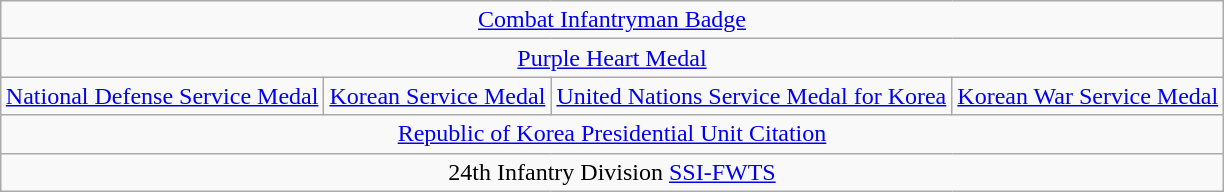<table class="wikitable" style="margin: auto; text-align: center;">
<tr>
<td colspan="4"><a href='#'>Combat Infantryman Badge</a></td>
</tr>
<tr>
<td colspan="4"><a href='#'>Purple Heart Medal</a></td>
</tr>
<tr>
<td><a href='#'>National Defense Service Medal</a></td>
<td><a href='#'>Korean Service Medal</a></td>
<td><a href='#'>United Nations Service Medal for Korea</a></td>
<td><a href='#'>Korean War Service Medal</a></td>
</tr>
<tr>
<td colspan="4"><a href='#'>Republic of Korea Presidential Unit Citation</a></td>
</tr>
<tr>
<td colspan="4">24th Infantry Division <a href='#'>SSI-FWTS</a></td>
</tr>
</table>
